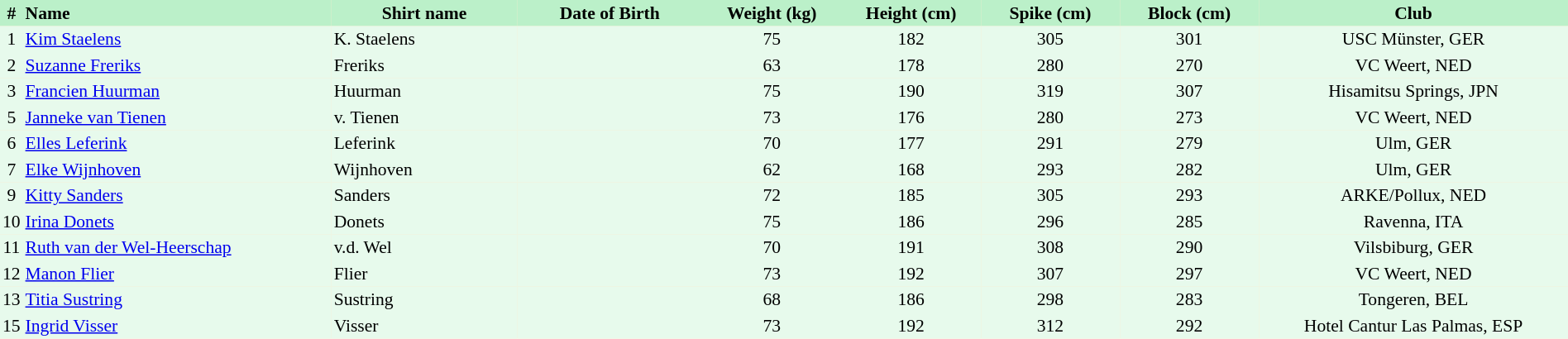<table border=0 cellpadding=2 cellspacing=0  |- bgcolor=#FFECCE style="text-align:center; font-size:90%; width:100%">
<tr bgcolor=#BBF0C9>
<th>#</th>
<th align=left width=20%>Name</th>
<th width=12%>Shirt name</th>
<th width=12%>Date of Birth</th>
<th width=9%>Weight (kg)</th>
<th width=9%>Height (cm)</th>
<th width=9%>Spike (cm)</th>
<th width=9%>Block (cm)</th>
<th width=20%>Club</th>
</tr>
<tr bgcolor=#E7FAEC>
<td>1</td>
<td align=left><a href='#'>Kim Staelens</a></td>
<td align=left>K. Staelens</td>
<td align=right></td>
<td>75</td>
<td>182</td>
<td>305</td>
<td>301</td>
<td>USC Münster, GER</td>
</tr>
<tr bgcolor=#E7FAEC>
<td>2</td>
<td align=left><a href='#'>Suzanne Freriks</a></td>
<td align=left>Freriks</td>
<td align=right></td>
<td>63</td>
<td>178</td>
<td>280</td>
<td>270</td>
<td>VC Weert, NED</td>
</tr>
<tr bgcolor=#E7FAEC>
<td>3</td>
<td align=left><a href='#'>Francien Huurman</a></td>
<td align=left>Huurman</td>
<td align=right></td>
<td>75</td>
<td>190</td>
<td>319</td>
<td>307</td>
<td>Hisamitsu Springs, JPN</td>
</tr>
<tr bgcolor=#E7FAEC>
<td>5</td>
<td align=left><a href='#'>Janneke van Tienen</a></td>
<td align=left>v. Tienen</td>
<td align=right></td>
<td>73</td>
<td>176</td>
<td>280</td>
<td>273</td>
<td>VC Weert, NED</td>
</tr>
<tr bgcolor=#E7FAEC>
<td>6</td>
<td align=left><a href='#'>Elles Leferink</a></td>
<td align=left>Leferink</td>
<td align=right></td>
<td>70</td>
<td>177</td>
<td>291</td>
<td>279</td>
<td>Ulm, GER</td>
</tr>
<tr bgcolor=#E7FAEC>
<td>7</td>
<td align=left><a href='#'>Elke Wijnhoven</a></td>
<td align=left>Wijnhoven</td>
<td align=right></td>
<td>62</td>
<td>168</td>
<td>293</td>
<td>282</td>
<td>Ulm, GER</td>
</tr>
<tr bgcolor=#E7FAEC>
<td>9</td>
<td align=left><a href='#'>Kitty Sanders</a></td>
<td align=left>Sanders</td>
<td align=right></td>
<td>72</td>
<td>185</td>
<td>305</td>
<td>293</td>
<td>ARKE/Pollux, NED</td>
</tr>
<tr bgcolor=#E7FAEC>
<td>10</td>
<td align=left><a href='#'>Irina Donets</a></td>
<td align=left>Donets</td>
<td align=right></td>
<td>75</td>
<td>186</td>
<td>296</td>
<td>285</td>
<td>Ravenna, ITA</td>
</tr>
<tr bgcolor=#E7FAEC>
<td>11</td>
<td align=left><a href='#'>Ruth van der Wel-Heerschap</a></td>
<td align=left>v.d. Wel</td>
<td align=right></td>
<td>70</td>
<td>191</td>
<td>308</td>
<td>290</td>
<td>Vilsbiburg, GER</td>
</tr>
<tr bgcolor=#E7FAEC>
<td>12</td>
<td align=left><a href='#'>Manon Flier</a></td>
<td align=left>Flier</td>
<td align=right></td>
<td>73</td>
<td>192</td>
<td>307</td>
<td>297</td>
<td>VC Weert, NED</td>
</tr>
<tr bgcolor=#E7FAEC>
<td>13</td>
<td align=left><a href='#'>Titia Sustring</a></td>
<td align=left>Sustring</td>
<td align=right></td>
<td>68</td>
<td>186</td>
<td>298</td>
<td>283</td>
<td>Tongeren, BEL</td>
</tr>
<tr bgcolor=#E7FAEC>
<td>15</td>
<td align=left><a href='#'>Ingrid Visser</a></td>
<td align=left>Visser</td>
<td align=right></td>
<td>73</td>
<td>192</td>
<td>312</td>
<td>292</td>
<td>Hotel Cantur Las Palmas, ESP</td>
</tr>
</table>
